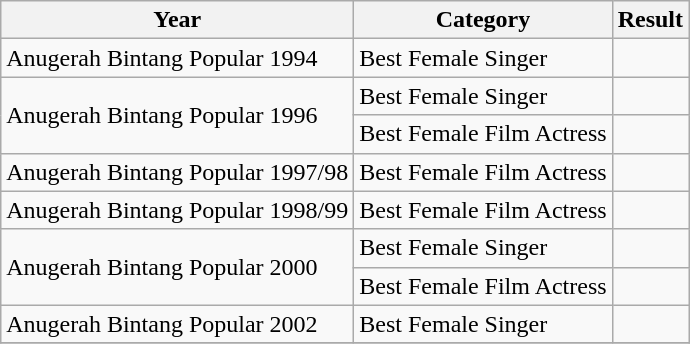<table class="wikitable">
<tr>
<th>Year</th>
<th>Category</th>
<th>Result</th>
</tr>
<tr>
<td rowspan="1">Anugerah Bintang Popular 1994</td>
<td>Best Female Singer</td>
<td></td>
</tr>
<tr>
<td rowspan="2">Anugerah Bintang Popular 1996</td>
<td>Best Female Singer</td>
<td></td>
</tr>
<tr>
<td>Best Female Film Actress</td>
<td></td>
</tr>
<tr>
<td rowspan="1">Anugerah Bintang Popular 1997/98</td>
<td>Best Female Film Actress</td>
<td></td>
</tr>
<tr>
<td rowspan="1">Anugerah Bintang Popular 1998/99</td>
<td>Best Female Film Actress</td>
<td></td>
</tr>
<tr>
<td rowspan="2">Anugerah Bintang Popular 2000</td>
<td>Best Female Singer</td>
<td></td>
</tr>
<tr>
<td>Best Female Film Actress</td>
<td></td>
</tr>
<tr>
<td rowspan="1">Anugerah Bintang Popular 2002</td>
<td>Best Female Singer</td>
<td></td>
</tr>
<tr>
</tr>
</table>
